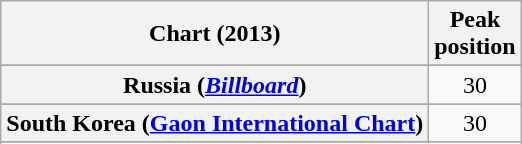<table class="wikitable plainrowheaders sortable" style="text-align:center;">
<tr>
<th scope="col">Chart (2013)</th>
<th scope="col">Peak<br>position</th>
</tr>
<tr>
</tr>
<tr>
</tr>
<tr>
</tr>
<tr>
</tr>
<tr>
</tr>
<tr>
</tr>
<tr>
<th scope="row">Russia (<em><a href='#'>Billboard</a></em>)</th>
<td style="text-align:center;">30</td>
</tr>
<tr>
</tr>
<tr>
<th scope="row">South Korea (<a href='#'>Gaon International Chart</a>)</th>
<td style="text-align:center;">30</td>
</tr>
<tr>
</tr>
<tr>
</tr>
<tr>
</tr>
</table>
